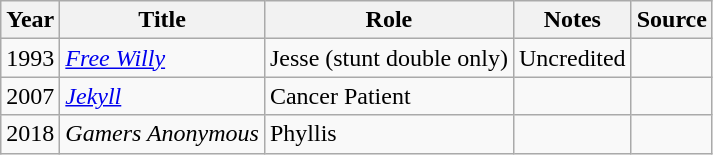<table class="wikitable sortable plainrowheaders">
<tr>
<th>Year</th>
<th>Title</th>
<th>Role</th>
<th class="unsortable">Notes</th>
<th class="unsortable">Source</th>
</tr>
<tr>
<td>1993</td>
<td><em><a href='#'>Free Willy</a></em></td>
<td>Jesse (stunt double only)</td>
<td>Uncredited</td>
<td></td>
</tr>
<tr>
<td>2007</td>
<td><em><a href='#'>Jekyll</a></em></td>
<td>Cancer Patient</td>
<td></td>
<td></td>
</tr>
<tr>
<td>2018</td>
<td><em>Gamers Anonymous</em></td>
<td>Phyllis</td>
<td></td>
<td></td>
</tr>
</table>
